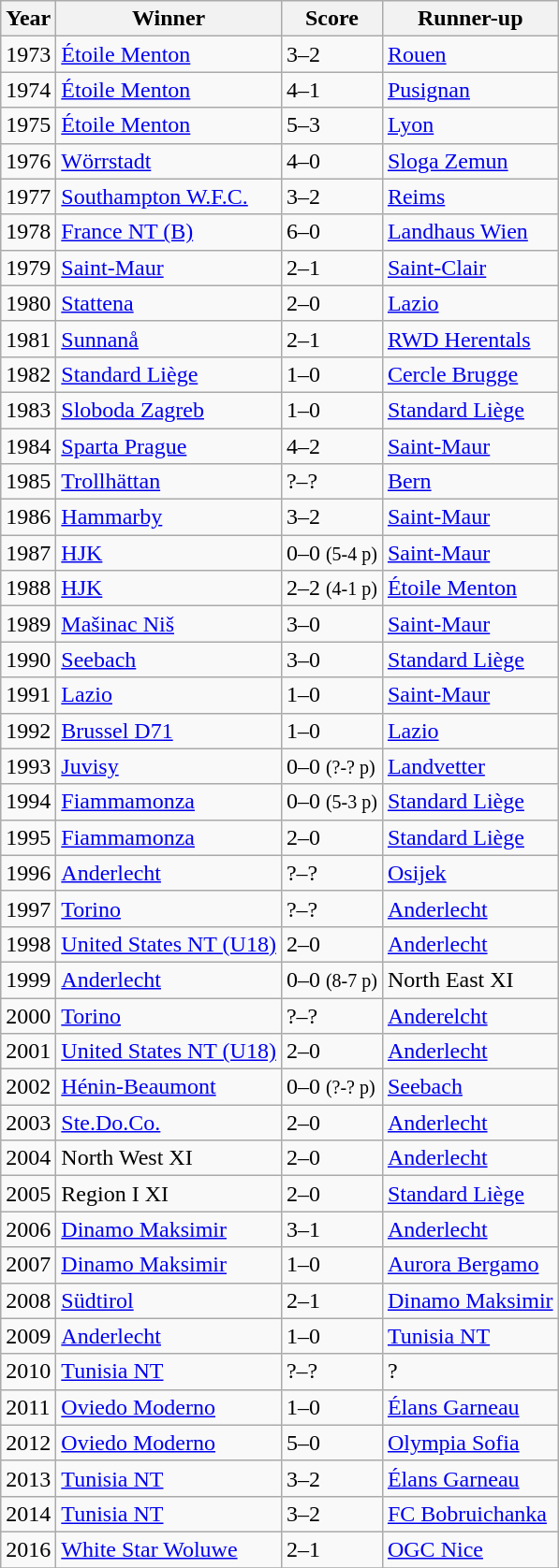<table class="sortable wikitable">
<tr>
<th>Year</th>
<th>Winner</th>
<th>Score</th>
<th>Runner-up</th>
</tr>
<tr>
<td>1973</td>
<td> <a href='#'>Étoile Menton</a></td>
<td>3–2</td>
<td> <a href='#'>Rouen</a></td>
</tr>
<tr>
<td>1974</td>
<td> <a href='#'>Étoile Menton</a></td>
<td>4–1</td>
<td> <a href='#'>Pusignan</a></td>
</tr>
<tr>
<td>1975</td>
<td> <a href='#'>Étoile Menton</a></td>
<td>5–3</td>
<td> <a href='#'>Lyon</a></td>
</tr>
<tr>
<td>1976</td>
<td> <a href='#'>Wörrstadt</a></td>
<td>4–0</td>
<td> <a href='#'>Sloga Zemun</a></td>
</tr>
<tr>
<td>1977</td>
<td> <a href='#'>Southampton W.F.C.</a></td>
<td>3–2</td>
<td> <a href='#'>Reims</a></td>
</tr>
<tr>
<td>1978</td>
<td> <a href='#'>France NT (B)</a></td>
<td>6–0</td>
<td> <a href='#'>Landhaus Wien</a></td>
</tr>
<tr>
<td>1979</td>
<td> <a href='#'>Saint-Maur</a></td>
<td>2–1</td>
<td> <a href='#'>Saint-Clair</a></td>
</tr>
<tr>
<td>1980</td>
<td> <a href='#'>Stattena</a></td>
<td>2–0</td>
<td> <a href='#'>Lazio</a></td>
</tr>
<tr>
<td>1981</td>
<td> <a href='#'>Sunnanå</a></td>
<td>2–1</td>
<td> <a href='#'>RWD Herentals</a></td>
</tr>
<tr>
<td>1982</td>
<td> <a href='#'>Standard Liège</a></td>
<td>1–0</td>
<td> <a href='#'>Cercle Brugge</a></td>
</tr>
<tr>
<td>1983</td>
<td> <a href='#'>Sloboda Zagreb</a></td>
<td>1–0</td>
<td> <a href='#'>Standard Liège</a></td>
</tr>
<tr>
<td>1984</td>
<td> <a href='#'>Sparta Prague</a></td>
<td>4–2</td>
<td> <a href='#'>Saint-Maur</a></td>
</tr>
<tr>
<td>1985</td>
<td> <a href='#'>Trollhättan</a></td>
<td>?–?</td>
<td> <a href='#'>Bern</a></td>
</tr>
<tr>
<td>1986</td>
<td> <a href='#'>Hammarby</a></td>
<td>3–2</td>
<td> <a href='#'>Saint-Maur</a></td>
</tr>
<tr>
<td>1987</td>
<td> <a href='#'>HJK</a></td>
<td>0–0 <small>(5-4 p)</small></td>
<td> <a href='#'>Saint-Maur</a></td>
</tr>
<tr>
<td>1988</td>
<td> <a href='#'>HJK</a></td>
<td>2–2 <small>(4-1 p)</small></td>
<td> <a href='#'>Étoile Menton</a></td>
</tr>
<tr>
<td>1989</td>
<td> <a href='#'>Mašinac Niš</a></td>
<td>3–0</td>
<td> <a href='#'>Saint-Maur</a></td>
</tr>
<tr>
<td>1990</td>
<td> <a href='#'>Seebach</a></td>
<td>3–0</td>
<td> <a href='#'>Standard Liège</a></td>
</tr>
<tr>
<td>1991</td>
<td> <a href='#'>Lazio</a></td>
<td>1–0</td>
<td> <a href='#'>Saint-Maur</a></td>
</tr>
<tr>
<td>1992</td>
<td> <a href='#'>Brussel D71</a></td>
<td>1–0</td>
<td> <a href='#'>Lazio</a></td>
</tr>
<tr>
<td>1993</td>
<td> <a href='#'>Juvisy</a></td>
<td>0–0 <small>(?-? p)</small></td>
<td> <a href='#'>Landvetter</a></td>
</tr>
<tr>
<td>1994</td>
<td> <a href='#'>Fiammamonza</a></td>
<td>0–0 <small>(5-3 p)</small></td>
<td> <a href='#'>Standard Liège</a></td>
</tr>
<tr>
<td>1995</td>
<td> <a href='#'>Fiammamonza</a></td>
<td>2–0</td>
<td> <a href='#'>Standard Liège</a></td>
</tr>
<tr>
<td>1996</td>
<td> <a href='#'>Anderlecht</a></td>
<td>?–?</td>
<td> <a href='#'>Osijek</a></td>
</tr>
<tr>
<td>1997</td>
<td> <a href='#'>Torino</a></td>
<td>?–?</td>
<td> <a href='#'>Anderlecht</a></td>
</tr>
<tr>
<td>1998</td>
<td> <a href='#'>United States NT (U18)</a></td>
<td>2–0</td>
<td> <a href='#'>Anderlecht</a></td>
</tr>
<tr>
<td>1999</td>
<td> <a href='#'>Anderlecht</a></td>
<td>0–0 <small>(8-7 p)</small></td>
<td> North East XI</td>
</tr>
<tr>
<td>2000</td>
<td> <a href='#'>Torino</a></td>
<td>?–?</td>
<td> <a href='#'>Anderelcht</a></td>
</tr>
<tr>
<td>2001</td>
<td> <a href='#'>United States NT (U18)</a></td>
<td>2–0</td>
<td> <a href='#'>Anderlecht</a></td>
</tr>
<tr>
<td>2002</td>
<td> <a href='#'>Hénin-Beaumont</a></td>
<td>0–0 <small>(?-? p)</small></td>
<td> <a href='#'>Seebach</a></td>
</tr>
<tr>
<td>2003</td>
<td> <a href='#'>Ste.Do.Co.</a></td>
<td>2–0</td>
<td> <a href='#'>Anderlecht</a></td>
</tr>
<tr>
<td>2004</td>
<td> North West XI</td>
<td>2–0</td>
<td> <a href='#'>Anderlecht</a></td>
</tr>
<tr>
<td>2005</td>
<td> Region I XI</td>
<td>2–0</td>
<td> <a href='#'>Standard Liège</a></td>
</tr>
<tr>
<td>2006</td>
<td> <a href='#'>Dinamo Maksimir</a></td>
<td>3–1</td>
<td> <a href='#'>Anderlecht</a></td>
</tr>
<tr>
<td>2007</td>
<td> <a href='#'>Dinamo Maksimir</a></td>
<td>1–0</td>
<td> <a href='#'>Aurora Bergamo</a></td>
</tr>
<tr>
<td>2008</td>
<td> <a href='#'>Südtirol</a></td>
<td>2–1</td>
<td> <a href='#'>Dinamo Maksimir</a></td>
</tr>
<tr>
<td>2009</td>
<td> <a href='#'>Anderlecht</a></td>
<td>1–0</td>
<td> <a href='#'>Tunisia NT</a></td>
</tr>
<tr>
<td>2010</td>
<td> <a href='#'>Tunisia NT</a></td>
<td>?–?</td>
<td>?</td>
</tr>
<tr>
<td>2011</td>
<td> <a href='#'>Oviedo Moderno</a></td>
<td>1–0</td>
<td> <a href='#'>Élans Garneau</a></td>
</tr>
<tr>
<td>2012</td>
<td> <a href='#'>Oviedo Moderno</a></td>
<td>5–0</td>
<td> <a href='#'>Olympia Sofia</a></td>
</tr>
<tr>
<td>2013</td>
<td> <a href='#'>Tunisia NT</a></td>
<td>3–2</td>
<td> <a href='#'>Élans Garneau</a></td>
</tr>
<tr>
<td>2014</td>
<td> <a href='#'>Tunisia NT</a></td>
<td>3–2</td>
<td> <a href='#'>FC Bobruichanka</a></td>
</tr>
<tr>
<td>2016</td>
<td> <a href='#'>White Star Woluwe</a></td>
<td>2–1</td>
<td> <a href='#'>OGC Nice</a></td>
</tr>
<tr>
</tr>
</table>
